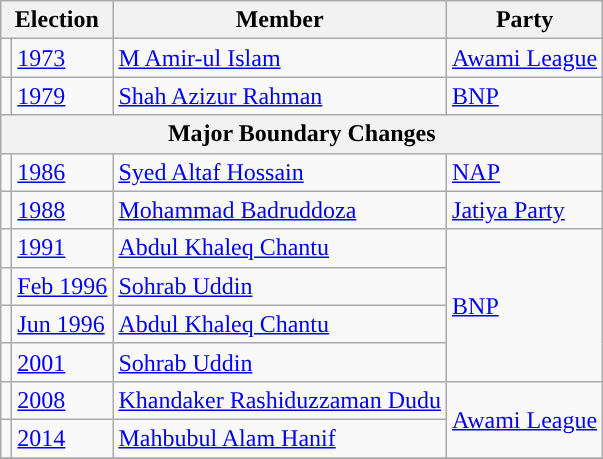<table class="wikitable">
<tr>
<th colspan="2">Election</th>
<th>Member</th>
<th>Party</th>
</tr>
<tr>
<td style="background-color:"></td>
<td><a href='#'>1973</a></td>
<td><a href='#'>M Amir-ul Islam</a></td>
<td><a href='#'>Awami League</a></td>
</tr>
<tr>
<td style="background-color:"></td>
<td><a href='#'>1979</a></td>
<td><a href='#'>Shah Azizur Rahman</a></td>
<td><a href='#'>BNP</a></td>
</tr>
<tr>
<th colspan="4">Major Boundary Changes</th>
</tr>
<tr>
<td style="background-color:"></td>
<td><a href='#'>1986</a></td>
<td><a href='#'>Syed Altaf Hossain</a></td>
<td><a href='#'>NAP</a></td>
</tr>
<tr>
<td style="background-color:"></td>
<td><a href='#'>1988</a></td>
<td><a href='#'>Mohammad Badruddoza</a></td>
<td><a href='#'>Jatiya Party</a></td>
</tr>
<tr>
<td style="background-color:"></td>
<td><a href='#'>1991</a></td>
<td><a href='#'>Abdul Khaleq Chantu</a></td>
<td rowspan="4"><a href='#'>BNP</a></td>
</tr>
<tr>
<td style="background-color:"></td>
<td><a href='#'>Feb 1996</a></td>
<td><a href='#'>Sohrab Uddin</a></td>
</tr>
<tr>
<td style="background-color:"></td>
<td><a href='#'>Jun 1996</a></td>
<td><a href='#'>Abdul Khaleq Chantu</a></td>
</tr>
<tr>
<td style="background-color:"></td>
<td><a href='#'>2001</a></td>
<td><a href='#'>Sohrab Uddin</a></td>
</tr>
<tr>
<td style="background-color:"></td>
<td><a href='#'>2008</a></td>
<td><a href='#'>Khandaker Rashiduzzaman Dudu</a></td>
<td rowspan="2"><a href='#'>Awami League</a></td>
</tr>
<tr>
<td style="background-color:"></td>
<td><a href='#'>2014</a></td>
<td><a href='#'>Mahbubul Alam Hanif</a></td>
</tr>
<tr>
</tr>
</table>
